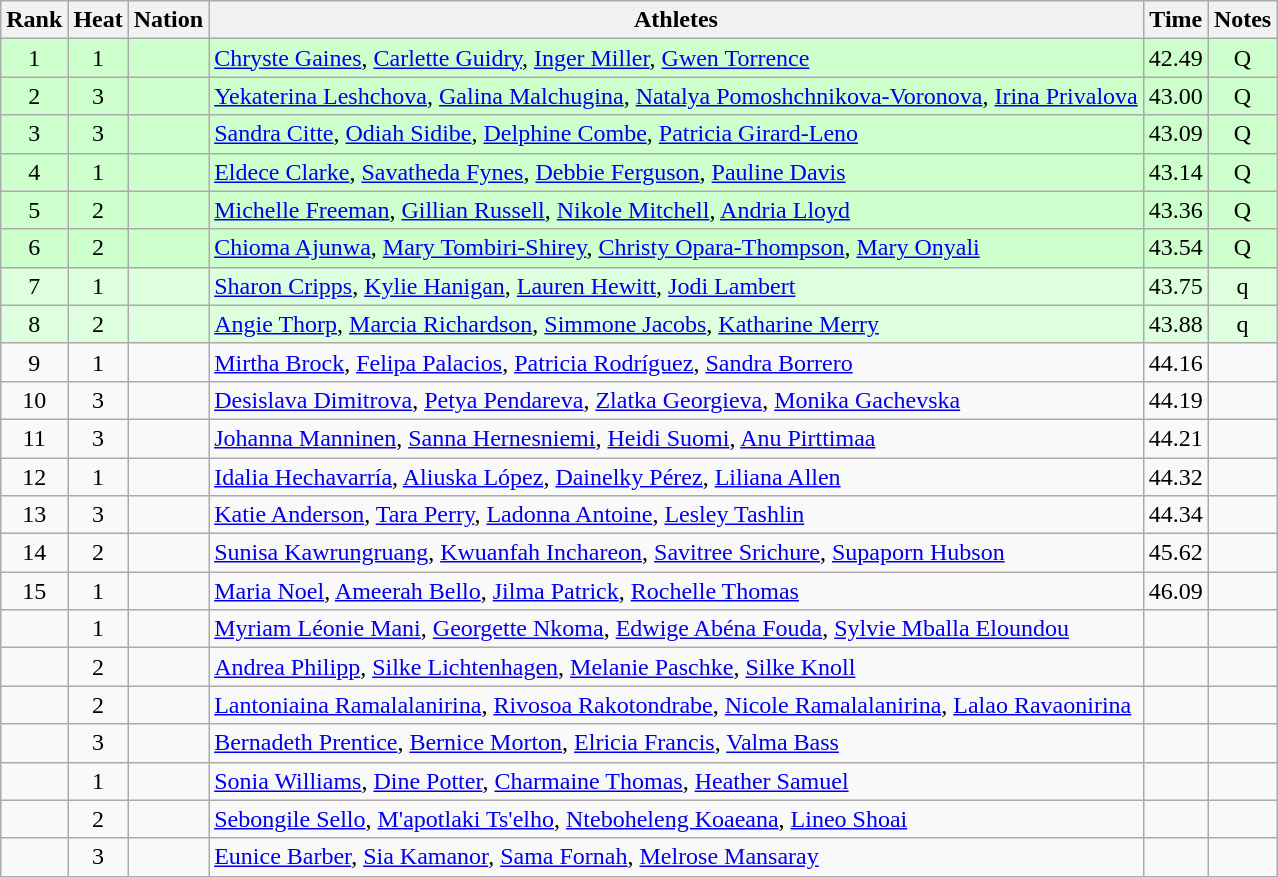<table class="wikitable sortable" style="text-align:center">
<tr>
<th>Rank</th>
<th>Heat</th>
<th>Nation</th>
<th>Athletes</th>
<th>Time</th>
<th>Notes</th>
</tr>
<tr bgcolor=ccffcc>
<td>1</td>
<td>1</td>
<td align=left></td>
<td align=left><a href='#'>Chryste Gaines</a>, <a href='#'>Carlette Guidry</a>, <a href='#'>Inger Miller</a>, <a href='#'>Gwen Torrence</a></td>
<td>42.49</td>
<td>Q</td>
</tr>
<tr bgcolor=ccffcc>
<td>2</td>
<td>3</td>
<td align=left></td>
<td align=left><a href='#'>Yekaterina Leshchova</a>, <a href='#'>Galina Malchugina</a>, <a href='#'>Natalya Pomoshchnikova-Voronova</a>, <a href='#'>Irina Privalova</a></td>
<td>43.00</td>
<td>Q</td>
</tr>
<tr bgcolor=ccffcc>
<td>3</td>
<td>3</td>
<td align=left></td>
<td align=left><a href='#'>Sandra Citte</a>, <a href='#'>Odiah Sidibe</a>, <a href='#'>Delphine Combe</a>, <a href='#'>Patricia Girard-Leno</a></td>
<td>43.09</td>
<td>Q</td>
</tr>
<tr bgcolor=ccffcc>
<td>4</td>
<td>1</td>
<td align=left></td>
<td align=left><a href='#'>Eldece Clarke</a>, <a href='#'>Savatheda Fynes</a>, <a href='#'>Debbie Ferguson</a>, <a href='#'>Pauline Davis</a></td>
<td>43.14</td>
<td>Q</td>
</tr>
<tr bgcolor=ccffcc>
<td>5</td>
<td>2</td>
<td align=left></td>
<td align=left><a href='#'>Michelle Freeman</a>, <a href='#'>Gillian Russell</a>, <a href='#'>Nikole Mitchell</a>, <a href='#'>Andria Lloyd</a></td>
<td>43.36</td>
<td>Q</td>
</tr>
<tr bgcolor=ccffcc>
<td>6</td>
<td>2</td>
<td align=left></td>
<td align=left><a href='#'>Chioma Ajunwa</a>, <a href='#'>Mary Tombiri-Shirey</a>, <a href='#'>Christy Opara-Thompson</a>, <a href='#'>Mary Onyali</a></td>
<td>43.54</td>
<td>Q</td>
</tr>
<tr bgcolor=ddffdd>
<td>7</td>
<td>1</td>
<td align=left></td>
<td align=left><a href='#'>Sharon Cripps</a>, <a href='#'>Kylie Hanigan</a>, <a href='#'>Lauren Hewitt</a>, <a href='#'>Jodi Lambert</a></td>
<td>43.75</td>
<td>q</td>
</tr>
<tr bgcolor=ddffdd>
<td>8</td>
<td>2</td>
<td align=left></td>
<td align=left><a href='#'>Angie Thorp</a>, <a href='#'>Marcia Richardson</a>, <a href='#'>Simmone Jacobs</a>, <a href='#'>Katharine Merry</a></td>
<td>43.88</td>
<td>q</td>
</tr>
<tr>
<td>9</td>
<td>1</td>
<td align=left></td>
<td align=left><a href='#'>Mirtha Brock</a>, <a href='#'>Felipa Palacios</a>, <a href='#'>Patricia Rodríguez</a>, <a href='#'>Sandra Borrero</a></td>
<td>44.16</td>
<td></td>
</tr>
<tr>
<td>10</td>
<td>3</td>
<td align=left></td>
<td align=left><a href='#'>Desislava Dimitrova</a>, <a href='#'>Petya Pendareva</a>, <a href='#'>Zlatka Georgieva</a>, <a href='#'>Monika Gachevska</a></td>
<td>44.19</td>
<td></td>
</tr>
<tr>
<td>11</td>
<td>3</td>
<td align=left></td>
<td align=left><a href='#'>Johanna Manninen</a>, <a href='#'>Sanna Hernesniemi</a>, <a href='#'>Heidi Suomi</a>, <a href='#'>Anu Pirttimaa</a></td>
<td>44.21</td>
<td></td>
</tr>
<tr>
<td>12</td>
<td>1</td>
<td align=left></td>
<td align=left><a href='#'>Idalia Hechavarría</a>, <a href='#'>Aliuska López</a>, <a href='#'>Dainelky Pérez</a>, <a href='#'>Liliana Allen</a></td>
<td>44.32</td>
<td></td>
</tr>
<tr>
<td>13</td>
<td>3</td>
<td align=left></td>
<td align=left><a href='#'>Katie Anderson</a>, <a href='#'>Tara Perry</a>, <a href='#'>Ladonna Antoine</a>, <a href='#'>Lesley Tashlin</a></td>
<td>44.34</td>
<td></td>
</tr>
<tr>
<td>14</td>
<td>2</td>
<td align=left></td>
<td align=left><a href='#'>Sunisa Kawrungruang</a>, <a href='#'>Kwuanfah Inchareon</a>, <a href='#'>Savitree Srichure</a>, <a href='#'>Supaporn Hubson</a></td>
<td>45.62</td>
<td></td>
</tr>
<tr>
<td>15</td>
<td>1</td>
<td align=left></td>
<td align=left><a href='#'>Maria Noel</a>, <a href='#'>Ameerah Bello</a>, <a href='#'>Jilma Patrick</a>, <a href='#'>Rochelle Thomas</a></td>
<td>46.09</td>
<td></td>
</tr>
<tr>
<td></td>
<td>1</td>
<td align=left></td>
<td align=left><a href='#'>Myriam Léonie Mani</a>, <a href='#'>Georgette Nkoma</a>, <a href='#'>Edwige Abéna Fouda</a>, <a href='#'>Sylvie Mballa Eloundou</a></td>
<td></td>
<td></td>
</tr>
<tr>
<td></td>
<td>2</td>
<td align=left></td>
<td align=left><a href='#'>Andrea Philipp</a>, <a href='#'>Silke Lichtenhagen</a>, <a href='#'>Melanie Paschke</a>, <a href='#'>Silke Knoll</a></td>
<td></td>
<td></td>
</tr>
<tr>
<td></td>
<td>2</td>
<td align=left></td>
<td align=left><a href='#'>Lantoniaina Ramalalanirina</a>, <a href='#'>Rivosoa Rakotondrabe</a>, <a href='#'>Nicole Ramalalanirina</a>, <a href='#'>Lalao Ravaonirina</a></td>
<td></td>
<td></td>
</tr>
<tr>
<td></td>
<td>3</td>
<td align=left></td>
<td align=left><a href='#'>Bernadeth Prentice</a>, <a href='#'>Bernice Morton</a>, <a href='#'>Elricia Francis</a>, <a href='#'>Valma Bass</a></td>
<td></td>
<td></td>
</tr>
<tr>
<td></td>
<td>1</td>
<td align=left></td>
<td align=left><a href='#'>Sonia Williams</a>, <a href='#'>Dine Potter</a>, <a href='#'>Charmaine Thomas</a>, <a href='#'>Heather Samuel</a></td>
<td></td>
<td></td>
</tr>
<tr>
<td></td>
<td>2</td>
<td align=left></td>
<td align=left><a href='#'>Sebongile Sello</a>, <a href='#'>M'apotlaki Ts'elho</a>, <a href='#'>Nteboheleng Koaeana</a>, <a href='#'>Lineo Shoai</a></td>
<td></td>
<td></td>
</tr>
<tr>
<td></td>
<td>3</td>
<td align=left></td>
<td align=left><a href='#'>Eunice Barber</a>, <a href='#'>Sia Kamanor</a>, <a href='#'>Sama Fornah</a>, <a href='#'>Melrose Mansaray</a></td>
<td></td>
<td></td>
</tr>
</table>
